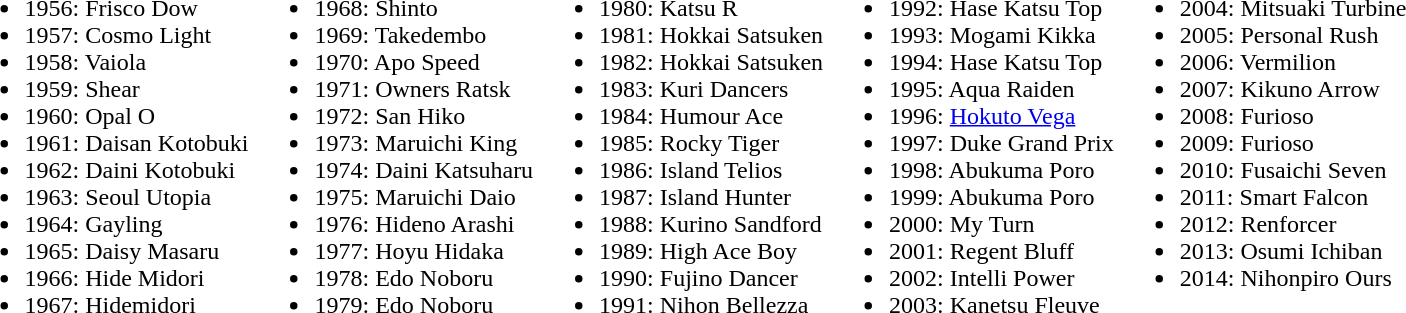<table>
<tr>
<td valign=top><br><ul><li>1956: Frisco Dow</li><li>1957: Cosmo Light</li><li>1958: Vaiola</li><li>1959: Shear</li><li>1960: Opal O</li><li>1961: Daisan Kotobuki</li><li>1962: Daini Kotobuki</li><li>1963: Seoul Utopia</li><li>1964: Gayling</li><li>1965: Daisy Masaru</li><li>1966: Hide Midori</li><li>1967: Hidemidori</li></ul></td>
<td valign=top><br><ul><li>1968: Shinto</li><li>1969: Takedembo</li><li>1970: Apo Speed </li><li>1971: Owners Ratsk</li><li>1972: San Hiko</li><li>1973: Maruichi King</li><li>1974: Daini Katsuharu</li><li>1975: Maruichi Daio</li><li>1976: Hideno Arashi</li><li>1977: Hoyu Hidaka</li><li>1978: Edo Noboru</li><li>1979: Edo Noboru</li></ul></td>
<td valign=top><br><ul><li>1980: Katsu R</li><li>1981: Hokkai Satsuken</li><li>1982: Hokkai Satsuken</li><li>1983: Kuri Dancers</li><li>1984: Humour Ace</li><li>1985: Rocky Tiger</li><li>1986: Island Telios</li><li>1987: Island Hunter</li><li>1988: Kurino Sandford</li><li>1989: High Ace Boy</li><li>1990: Fujino Dancer</li><li>1991: Nihon Bellezza</li></ul></td>
<td valign=top><br><ul><li>1992: Hase Katsu Top</li><li>1993: Mogami Kikka</li><li>1994: Hase Katsu Top</li><li>1995: Aqua Raiden</li><li>1996: <a href='#'>Hokuto Vega</a></li><li>1997: Duke Grand Prix</li><li>1998: Abukuma Poro</li><li>1999: Abukuma Poro</li><li>2000: My Turn</li><li>2001: Regent Bluff</li><li>2002: Intelli Power</li><li>2003: Kanetsu Fleuve</li></ul></td>
<td valign=top><br><ul><li>2004: Mitsuaki Turbine</li><li>2005: Personal Rush</li><li>2006: Vermilion</li><li>2007: Kikuno Arrow</li><li>2008: Furioso</li><li>2009: Furioso</li><li>2010: Fusaichi Seven</li><li>2011: Smart Falcon</li><li>2012: Renforcer</li><li>2013: Osumi Ichiban</li><li>2014: Nihonpiro Ours</li></ul></td>
</tr>
</table>
